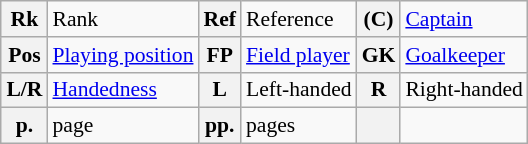<table class="wikitable" style="text-align: left; font-size: 90%; margin-left: 1em;">
<tr>
<th>Rk</th>
<td>Rank</td>
<th>Ref</th>
<td>Reference</td>
<th>(C)</th>
<td><a href='#'>Captain</a></td>
</tr>
<tr>
<th>Pos</th>
<td><a href='#'>Playing position</a></td>
<th>FP</th>
<td><a href='#'>Field player</a></td>
<th>GK</th>
<td><a href='#'>Goalkeeper</a></td>
</tr>
<tr>
<th>L/R</th>
<td><a href='#'>Handedness</a></td>
<th>L</th>
<td>Left-handed</td>
<th>R</th>
<td>Right-handed</td>
</tr>
<tr>
<th>p.</th>
<td>page</td>
<th>pp.</th>
<td>pages</td>
<th></th>
<td></td>
</tr>
</table>
